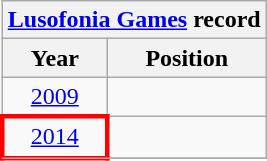<table class="wikitable" style="text-align: center;">
<tr>
<th colspan=6><a href='#'>Lusofonia Games</a> record</th>
</tr>
<tr>
<th>Year</th>
<th>Position</th>
</tr>
<tr>
<td> <a href='#'>2009</a></td>
<td></td>
</tr>
<tr>
<td style="border: 3px solid red"> <a href='#'>2014</a></td>
<td></td>
</tr>
<tr>
</tr>
</table>
